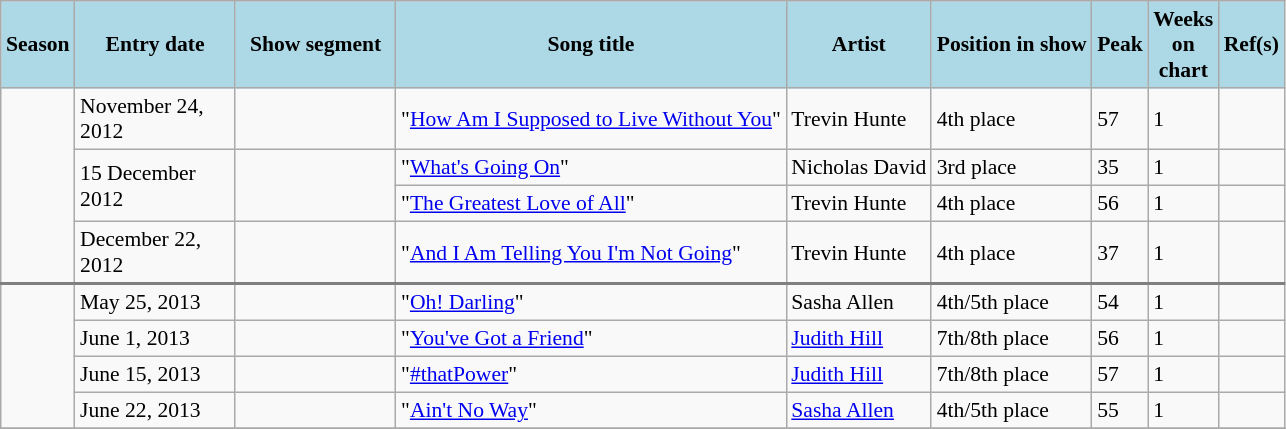<table class="sortable" border="5" cellpadding="3" cellspacing="0" style="margin: 1em 1em 1em 0; background: #f9f9f9; border: 1px #aaa solid; border-collapse: collapse; font-size: 90%;">
<tr style="background:lightblue;">
<th>Season</th>
<th width="100">Entry date</th>
<th width="100">Show segment</th>
<th>Song title</th>
<th>Artist</th>
<th>Position in show</th>
<th>Peak</th>
<th>Weeks<br>on<br>chart</th>
<th class="unsortable">Ref(s)</th>
</tr>
<tr>
<td rowspan=4></td>
<td>November 24, 2012</td>
<td></td>
<td>"<a href='#'>How Am I Supposed to Live Without You</a>"</td>
<td>Trevin Hunte</td>
<td>4th place</td>
<td>57</td>
<td>1</td>
<td></td>
</tr>
<tr>
<td rowspan=2>15 December 2012</td>
<td rowspan=2></td>
<td>"<a href='#'>What's Going On</a>"</td>
<td>Nicholas David</td>
<td>3rd place</td>
<td>35</td>
<td>1</td>
<td></td>
</tr>
<tr>
<td>"<a href='#'>The Greatest Love of All</a>"</td>
<td>Trevin Hunte</td>
<td>4th place</td>
<td>56</td>
<td>1</td>
<td></td>
</tr>
<tr>
<td>December 22, 2012</td>
<td></td>
<td>"<a href='#'>And I Am Telling You I'm Not Going</a>"</td>
<td>Trevin Hunte</td>
<td>4th place</td>
<td>37</td>
<td>1</td>
<td></td>
</tr>
<tr style="border-top: 2px solid gray;">
<td rowspan=4></td>
<td>May 25, 2013</td>
<td></td>
<td>"<a href='#'>Oh! Darling</a>"</td>
<td>Sasha Allen</td>
<td>4th/5th place</td>
<td>54</td>
<td>1</td>
<td></td>
</tr>
<tr>
<td>June 1, 2013</td>
<td></td>
<td>"<a href='#'>You've Got a Friend</a>"</td>
<td><a href='#'>Judith Hill</a></td>
<td>7th/8th place</td>
<td>56</td>
<td>1</td>
<td></td>
</tr>
<tr>
<td>June 15, 2013</td>
<td></td>
<td>"<a href='#'>#thatPower</a>"</td>
<td><a href='#'>Judith Hill</a></td>
<td>7th/8th place</td>
<td>57</td>
<td>1</td>
<td></td>
</tr>
<tr>
<td>June 22, 2013</td>
<td></td>
<td>"<a href='#'>Ain't No Way</a>"</td>
<td><a href='#'>Sasha Allen</a></td>
<td>4th/5th place</td>
<td>55</td>
<td>1</td>
<td></td>
</tr>
<tr>
</tr>
</table>
